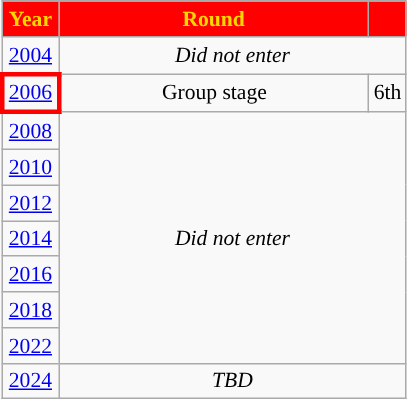<table class="wikitable" style="text-align: center; font-size:90%">
<tr style="color:gold;">
<th style="background:#FF0000;">Year</th>
<th style="background:#FF0000; width:200px">Round</th>
<th style="background:#FF0000;"></th>
</tr>
<tr>
<td><a href='#'>2004</a></td>
<td colspan="2"><em>Did not enter</em></td>
</tr>
<tr>
<td style="border: 3px solid red"><a href='#'>2006</a></td>
<td>Group stage</td>
<td>6th</td>
</tr>
<tr>
<td><a href='#'>2008</a></td>
<td colspan="2" rowspan="7"><em>Did not enter</em></td>
</tr>
<tr>
<td><a href='#'>2010</a></td>
</tr>
<tr>
<td><a href='#'>2012</a></td>
</tr>
<tr>
<td><a href='#'>2014</a></td>
</tr>
<tr>
<td><a href='#'>2016</a></td>
</tr>
<tr>
<td><a href='#'>2018</a></td>
</tr>
<tr>
<td><a href='#'>2022</a></td>
</tr>
<tr>
<td><a href='#'>2024</a></td>
<td colspan="2"><em>TBD</em></td>
</tr>
</table>
